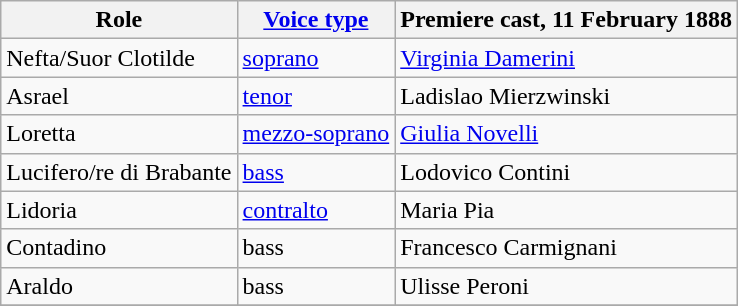<table class="wikitable">
<tr>
<th>Role</th>
<th><a href='#'>Voice type</a></th>
<th>Premiere cast, 11 February 1888</th>
</tr>
<tr>
<td>Nefta/Suor Clotilde</td>
<td><a href='#'>soprano</a></td>
<td><a href='#'>Virginia Damerini</a></td>
</tr>
<tr>
<td>Asrael</td>
<td><a href='#'>tenor</a></td>
<td>Ladislao Mierzwinski</td>
</tr>
<tr>
<td>Loretta</td>
<td><a href='#'>mezzo-soprano</a></td>
<td><a href='#'>Giulia Novelli</a></td>
</tr>
<tr>
<td>Lucifero/re di Brabante</td>
<td><a href='#'>bass</a></td>
<td>Lodovico Contini</td>
</tr>
<tr>
<td>Lidoria</td>
<td><a href='#'>contralto</a></td>
<td>Maria Pia</td>
</tr>
<tr>
<td>Contadino</td>
<td>bass</td>
<td>Francesco Carmignani</td>
</tr>
<tr>
<td>Araldo</td>
<td>bass</td>
<td>Ulisse Peroni</td>
</tr>
<tr>
</tr>
</table>
